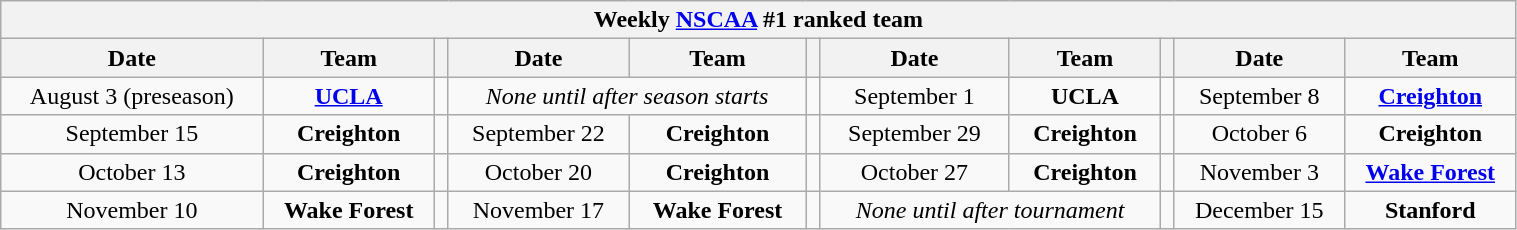<table class="wikitable" style="text-align:center; width:80%">
<tr>
<th colspan=11>Weekly <a href='#'>NSCAA</a> #1 ranked team</th>
</tr>
<tr>
<th>Date</th>
<th>Team</th>
<th></th>
<th>Date</th>
<th>Team</th>
<th></th>
<th>Date</th>
<th>Team</th>
<th></th>
<th>Date</th>
<th>Team</th>
</tr>
<tr>
<td>August 3 (preseason)</td>
<td><strong><a href='#'>UCLA</a></strong></td>
<td></td>
<td colspan=2><em>None until after season starts</em></td>
<td></td>
<td>September 1</td>
<td><strong>UCLA</strong></td>
<td></td>
<td>September 8</td>
<td><strong><a href='#'>Creighton</a></strong></td>
</tr>
<tr>
<td>September 15</td>
<td><strong>Creighton</strong></td>
<td></td>
<td>September 22</td>
<td><strong>Creighton</strong></td>
<td></td>
<td>September 29</td>
<td><strong>Creighton</strong></td>
<td></td>
<td>October 6</td>
<td><strong>Creighton</strong></td>
</tr>
<tr>
<td>October 13</td>
<td><strong>Creighton</strong></td>
<td></td>
<td>October 20</td>
<td><strong>Creighton</strong></td>
<td></td>
<td>October 27</td>
<td><strong>Creighton</strong></td>
<td></td>
<td>November 3</td>
<td><strong><a href='#'>Wake Forest</a></strong></td>
</tr>
<tr>
<td>November 10</td>
<td><strong>Wake Forest</strong></td>
<td></td>
<td>November 17</td>
<td><strong>Wake Forest</strong></td>
<td></td>
<td colspan=2><em>None until after tournament</em></td>
<td></td>
<td>December 15</td>
<td><strong>Stanford</strong></td>
</tr>
</table>
